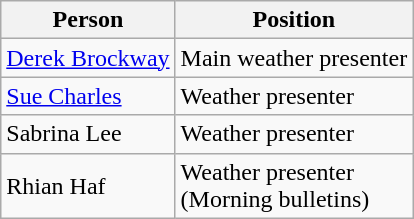<table class="wikitable">
<tr>
<th>Person</th>
<th>Position</th>
</tr>
<tr>
<td><a href='#'>Derek Brockway</a></td>
<td>Main weather presenter</td>
</tr>
<tr>
<td><a href='#'>Sue Charles</a></td>
<td>Weather presenter</td>
</tr>
<tr>
<td>Sabrina Lee</td>
<td>Weather presenter</td>
</tr>
<tr>
<td>Rhian Haf</td>
<td>Weather presenter<br>(Morning bulletins)</td>
</tr>
</table>
